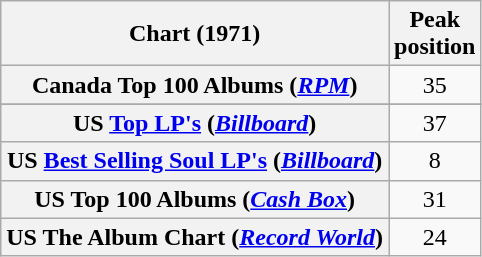<table class="wikitable sortable plainrowheaders" style="text-align:center">
<tr>
<th scope="col">Chart (1971)</th>
<th scope="col">Peak<br>position</th>
</tr>
<tr>
<th scope="row">Canada Top 100 Albums (<em><a href='#'>RPM</a></em>)</th>
<td>35</td>
</tr>
<tr>
</tr>
<tr>
<th scope="row">US <a href='#'>Top LP's</a> (<em><a href='#'>Billboard</a></em>)</th>
<td>37</td>
</tr>
<tr>
<th scope="row">US <a href='#'>Best Selling Soul LP's</a> (<em><a href='#'>Billboard</a></em>)</th>
<td>8</td>
</tr>
<tr>
<th scope="row">US Top 100 Albums (<em><a href='#'>Cash Box</a></em>)</th>
<td>31</td>
</tr>
<tr>
<th scope="row">US The Album Chart (<em><a href='#'>Record World</a></em>)</th>
<td>24</td>
</tr>
</table>
